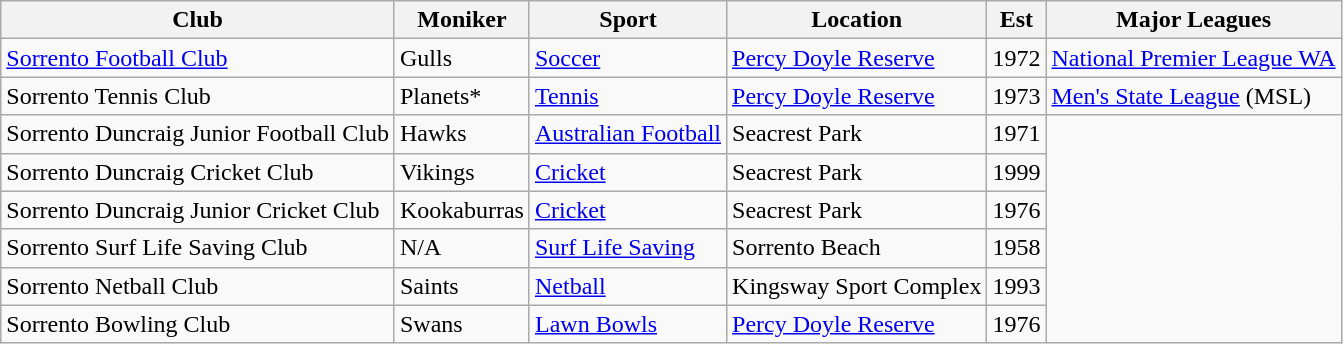<table class="wikitable sortable">
<tr>
<th>Club</th>
<th>Moniker</th>
<th>Sport</th>
<th>Location</th>
<th>Est</th>
<th>Major Leagues</th>
</tr>
<tr>
<td> <a href='#'>Sorrento Football Club</a></td>
<td>Gulls</td>
<td><a href='#'>Soccer</a></td>
<td><a href='#'>Percy Doyle Reserve</a></td>
<td>1972</td>
<td><a href='#'>National Premier League WA</a></td>
</tr>
<tr>
<td> Sorrento Tennis Club</td>
<td>Planets*</td>
<td><a href='#'>Tennis</a></td>
<td><a href='#'>Percy Doyle Reserve</a></td>
<td>1973</td>
<td><a href='#'>Men's State League</a> (MSL)</td>
</tr>
<tr>
<td> Sorrento Duncraig Junior Football Club</td>
<td>Hawks</td>
<td><a href='#'>Australian Football</a></td>
<td>Seacrest Park</td>
<td>1971</td>
<td rowspan="6"></td>
</tr>
<tr>
<td> Sorrento Duncraig Cricket Club</td>
<td>Vikings</td>
<td><a href='#'>Cricket</a></td>
<td>Seacrest Park</td>
<td>1999</td>
</tr>
<tr>
<td> Sorrento Duncraig Junior Cricket Club</td>
<td>Kookaburras</td>
<td><a href='#'>Cricket</a></td>
<td>Seacrest Park</td>
<td>1976</td>
</tr>
<tr>
<td> Sorrento Surf Life Saving Club</td>
<td>N/A</td>
<td><a href='#'>Surf Life Saving</a></td>
<td>Sorrento Beach</td>
<td>1958</td>
</tr>
<tr>
<td> Sorrento Netball Club</td>
<td>Saints</td>
<td><a href='#'>Netball</a></td>
<td>Kingsway Sport Complex</td>
<td>1993</td>
</tr>
<tr>
<td> Sorrento Bowling Club</td>
<td>Swans</td>
<td><a href='#'>Lawn Bowls</a></td>
<td><a href='#'>Percy Doyle Reserve</a></td>
<td>1976</td>
</tr>
</table>
